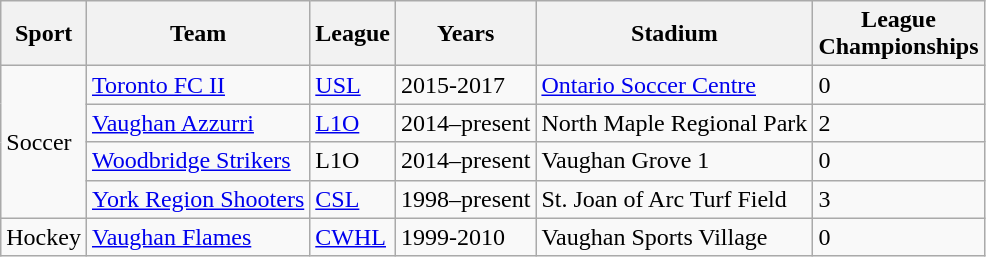<table class="wikitable mw-collapsible">
<tr>
<th>Sport</th>
<th>Team</th>
<th>League</th>
<th>Years</th>
<th>Stadium</th>
<th>League<br>Championships</th>
</tr>
<tr>
<td rowspan="4">Soccer</td>
<td><a href='#'>Toronto FC II</a></td>
<td><a href='#'>USL</a></td>
<td>2015-2017</td>
<td><a href='#'>Ontario Soccer Centre</a></td>
<td>0</td>
</tr>
<tr>
<td><a href='#'>Vaughan Azzurri</a></td>
<td><a href='#'>L1O</a></td>
<td>2014–present</td>
<td>North Maple Regional Park</td>
<td>2</td>
</tr>
<tr>
<td><a href='#'>Woodbridge Strikers</a></td>
<td>L1O</td>
<td>2014–present</td>
<td>Vaughan Grove 1</td>
<td>0</td>
</tr>
<tr>
<td><a href='#'>York Region Shooters</a></td>
<td><a href='#'>CSL</a></td>
<td>1998–present</td>
<td>St. Joan of Arc Turf Field</td>
<td>3</td>
</tr>
<tr>
<td>Hockey</td>
<td><a href='#'>Vaughan Flames</a></td>
<td><a href='#'>CWHL</a></td>
<td>1999-2010</td>
<td>Vaughan Sports Village</td>
<td>0</td>
</tr>
</table>
